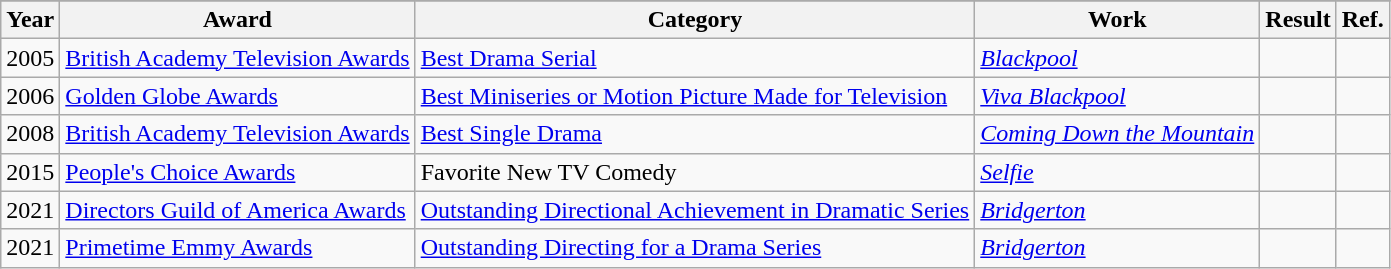<table class="wikitable">
<tr bgcolor="#CCCCCC">
</tr>
<tr>
<th>Year</th>
<th>Award</th>
<th>Category</th>
<th>Work</th>
<th>Result</th>
<th>Ref.</th>
</tr>
<tr>
<td>2005</td>
<td><a href='#'>British Academy Television Awards</a></td>
<td><a href='#'>Best Drama Serial</a></td>
<td><em><a href='#'>Blackpool</a></em></td>
<td></td>
<td></td>
</tr>
<tr>
<td>2006</td>
<td><a href='#'>Golden Globe Awards</a></td>
<td><a href='#'>Best Miniseries or Motion Picture Made for Television</a></td>
<td><em><a href='#'>Viva Blackpool</a></em></td>
<td></td>
<td></td>
</tr>
<tr>
<td>2008</td>
<td><a href='#'>British Academy Television Awards</a></td>
<td><a href='#'>Best Single Drama</a></td>
<td><em><a href='#'>Coming Down the Mountain</a></em></td>
<td></td>
<td></td>
</tr>
<tr>
<td>2015</td>
<td><a href='#'>People's Choice Awards</a></td>
<td>Favorite New TV Comedy</td>
<td><a href='#'><em>Selfie</em></a></td>
<td></td>
<td></td>
</tr>
<tr>
<td>2021</td>
<td><a href='#'>Directors Guild of America Awards</a></td>
<td><a href='#'>Outstanding Directional Achievement in Dramatic Series</a></td>
<td><em><a href='#'>Bridgerton</a></em></td>
<td></td>
<td></td>
</tr>
<tr>
<td>2021</td>
<td><a href='#'>Primetime Emmy Awards</a></td>
<td><a href='#'>Outstanding Directing for a Drama Series</a></td>
<td><em><a href='#'>Bridgerton</a></em></td>
<td></td>
</tr>
</table>
